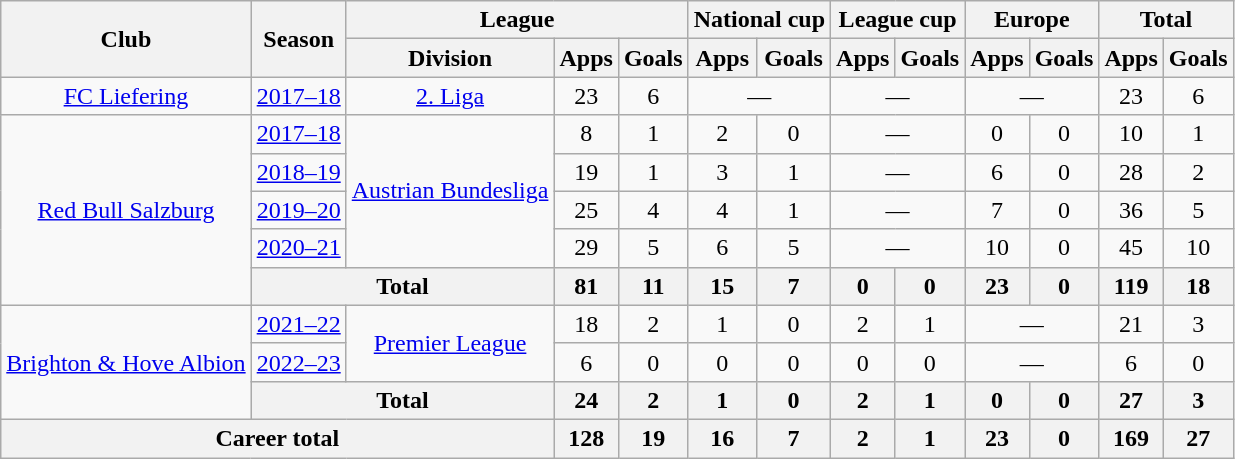<table class="wikitable" style="text-align:center">
<tr>
<th rowspan="2">Club</th>
<th rowspan="2">Season</th>
<th colspan="3">League</th>
<th colspan="2">National cup</th>
<th colspan="2">League cup</th>
<th colspan="2">Europe</th>
<th colspan="2">Total</th>
</tr>
<tr>
<th>Division</th>
<th>Apps</th>
<th>Goals</th>
<th>Apps</th>
<th>Goals</th>
<th>Apps</th>
<th>Goals</th>
<th>Apps</th>
<th>Goals</th>
<th>Apps</th>
<th>Goals</th>
</tr>
<tr>
<td><a href='#'>FC Liefering</a></td>
<td><a href='#'>2017–18</a></td>
<td><a href='#'>2. Liga</a></td>
<td>23</td>
<td>6</td>
<td colspan="2">—</td>
<td colspan="2">—</td>
<td colspan="2">—</td>
<td>23</td>
<td>6</td>
</tr>
<tr>
<td rowspan="5"><a href='#'>Red Bull Salzburg</a></td>
<td><a href='#'>2017–18</a></td>
<td rowspan="4"><a href='#'>Austrian Bundesliga</a></td>
<td>8</td>
<td>1</td>
<td>2</td>
<td>0</td>
<td colspan="2">—</td>
<td>0</td>
<td>0</td>
<td>10</td>
<td>1</td>
</tr>
<tr>
<td><a href='#'>2018–19</a></td>
<td>19</td>
<td>1</td>
<td>3</td>
<td>1</td>
<td colspan="2">—</td>
<td>6</td>
<td>0</td>
<td>28</td>
<td>2</td>
</tr>
<tr>
<td><a href='#'>2019–20</a></td>
<td>25</td>
<td>4</td>
<td>4</td>
<td>1</td>
<td colspan="2">—</td>
<td>7</td>
<td>0</td>
<td>36</td>
<td>5</td>
</tr>
<tr>
<td><a href='#'>2020–21</a></td>
<td>29</td>
<td>5</td>
<td>6</td>
<td>5</td>
<td colspan="2">—</td>
<td>10</td>
<td>0</td>
<td>45</td>
<td>10</td>
</tr>
<tr>
<th colspan="2">Total</th>
<th>81</th>
<th>11</th>
<th>15</th>
<th>7</th>
<th>0</th>
<th>0</th>
<th>23</th>
<th>0</th>
<th>119</th>
<th>18</th>
</tr>
<tr>
<td rowspan="3"><a href='#'>Brighton & Hove Albion</a></td>
<td><a href='#'>2021–22</a></td>
<td rowspan="2"><a href='#'>Premier League</a></td>
<td>18</td>
<td>2</td>
<td>1</td>
<td>0</td>
<td>2</td>
<td>1</td>
<td colspan="2">—</td>
<td>21</td>
<td>3</td>
</tr>
<tr>
<td><a href='#'>2022–23</a></td>
<td>6</td>
<td>0</td>
<td>0</td>
<td>0</td>
<td>0</td>
<td>0</td>
<td colspan="2">—</td>
<td>6</td>
<td>0</td>
</tr>
<tr>
<th colspan="2">Total</th>
<th>24</th>
<th>2</th>
<th>1</th>
<th>0</th>
<th>2</th>
<th>1</th>
<th>0</th>
<th>0</th>
<th>27</th>
<th>3</th>
</tr>
<tr>
<th colspan="3">Career total</th>
<th>128</th>
<th>19</th>
<th>16</th>
<th>7</th>
<th>2</th>
<th>1</th>
<th>23</th>
<th>0</th>
<th>169</th>
<th>27</th>
</tr>
</table>
